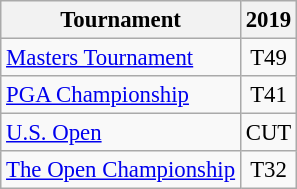<table class="wikitable" style="font-size:95%;text-align:center;">
<tr>
<th>Tournament</th>
<th>2019</th>
</tr>
<tr>
<td align=left><a href='#'>Masters Tournament</a></td>
<td>T49</td>
</tr>
<tr>
<td align=left><a href='#'>PGA Championship</a></td>
<td>T41</td>
</tr>
<tr>
<td align=left><a href='#'>U.S. Open</a></td>
<td>CUT</td>
</tr>
<tr>
<td align=left><a href='#'>The Open Championship</a></td>
<td>T32</td>
</tr>
</table>
